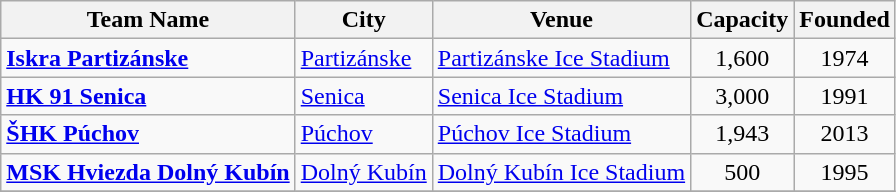<table class="wikitable sortable">
<tr>
<th>Team Name</th>
<th>City</th>
<th>Venue</th>
<th>Capacity</th>
<th>Founded</th>
</tr>
<tr>
<td><strong><a href='#'>Iskra Partizánske</a></strong></td>
<td><a href='#'>Partizánske</a></td>
<td><a href='#'>Partizánske Ice Stadium</a></td>
<td align=center>1,600</td>
<td align=center>1974</td>
</tr>
<tr>
<td><strong><a href='#'>HK 91 Senica</a></strong></td>
<td><a href='#'>Senica</a></td>
<td><a href='#'>Senica Ice Stadium</a></td>
<td align=center>3,000</td>
<td align=center>1991</td>
</tr>
<tr>
<td><strong><a href='#'>ŠHK Púchov</a></strong></td>
<td><a href='#'>Púchov</a></td>
<td><a href='#'>Púchov Ice Stadium</a></td>
<td align=center>1,943</td>
<td align=center>2013</td>
</tr>
<tr>
<td><strong><a href='#'>MSK Hviezda Dolný Kubín</a></strong></td>
<td><a href='#'>Dolný Kubín</a></td>
<td><a href='#'>Dolný Kubín Ice Stadium</a></td>
<td align=center>500</td>
<td align=center>1995</td>
</tr>
<tr>
</tr>
</table>
